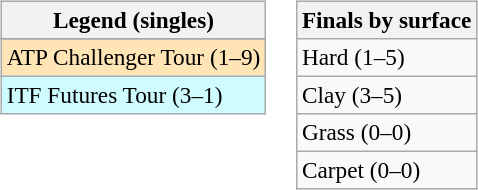<table>
<tr valign=top>
<td><br><table class=wikitable style=font-size:97%>
<tr>
<th>Legend (singles)</th>
</tr>
<tr bgcolor=e5d1cb>
</tr>
<tr bgcolor=moccasin>
<td>ATP Challenger Tour (1–9)</td>
</tr>
<tr bgcolor=cffcff>
<td>ITF Futures Tour (3–1)</td>
</tr>
</table>
</td>
<td><br><table class=wikitable style=font-size:97%>
<tr>
<th>Finals by surface</th>
</tr>
<tr>
<td>Hard (1–5)</td>
</tr>
<tr>
<td>Clay (3–5)</td>
</tr>
<tr>
<td>Grass (0–0)</td>
</tr>
<tr>
<td>Carpet (0–0)</td>
</tr>
</table>
</td>
</tr>
</table>
